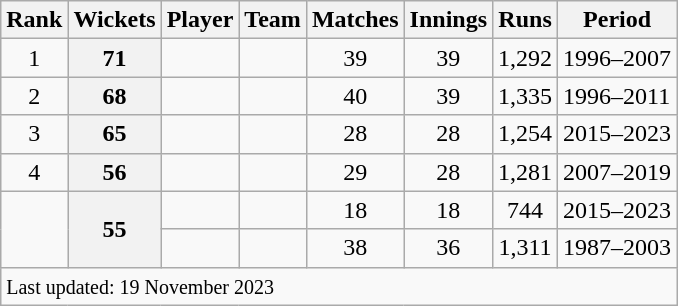<table class="wikitable plainrowheaders sortable">
<tr>
<th scope=col>Rank</th>
<th scope=col>Wickets</th>
<th scope=col>Player</th>
<th scope=col>Team</th>
<th scope=col>Matches</th>
<th scope=col>Innings</th>
<th scope=col>Runs</th>
<th scope=col>Period</th>
</tr>
<tr>
<td align=center>1</td>
<th scope=row style=text-align:center;>71</th>
<td></td>
<td></td>
<td align=center>39</td>
<td align=center>39</td>
<td align=center>1,292</td>
<td>1996–2007</td>
</tr>
<tr>
<td align=center>2</td>
<th scope=row style=text-align:center;>68</th>
<td></td>
<td></td>
<td align=center>40</td>
<td align=center>39</td>
<td align=center>1,335</td>
<td>1996–2011</td>
</tr>
<tr>
<td align=center>3</td>
<th scope=row style=text-align:center;>65</th>
<td></td>
<td></td>
<td align=center>28</td>
<td align=center>28</td>
<td align=center>1,254</td>
<td>2015–2023</td>
</tr>
<tr>
<td align=center>4</td>
<th scope=row style=text-align:center;>56</th>
<td></td>
<td></td>
<td align=center>29</td>
<td align=center>28</td>
<td align=center>1,281</td>
<td>2007–2019</td>
</tr>
<tr>
<td align=center rowspan=2></td>
<th scope=row style=text-align:center; rowspan=2>55</th>
<td></td>
<td></td>
<td align=center>18</td>
<td align=center>18</td>
<td align=center>744</td>
<td>2015–2023</td>
</tr>
<tr>
<td></td>
<td></td>
<td align=center>38</td>
<td align=center>36</td>
<td align=center>1,311</td>
<td>1987–2003</td>
</tr>
<tr class=sortbottom>
<td colspan=8><small>Last updated: 19 November 2023</small></td>
</tr>
</table>
